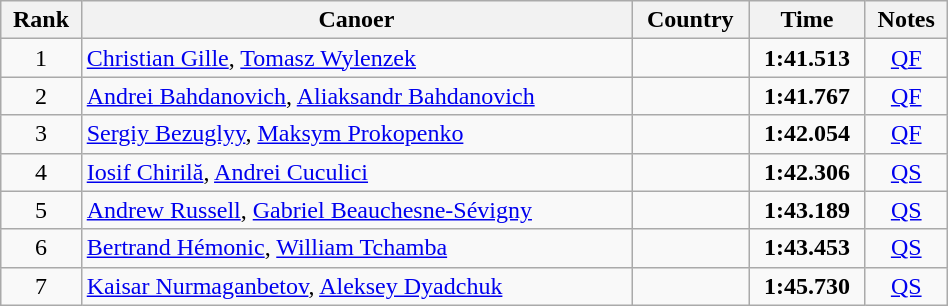<table class="wikitable sortable" width=50% style="text-align:center">
<tr>
<th>Rank</th>
<th>Canoer</th>
<th>Country</th>
<th>Time</th>
<th>Notes</th>
</tr>
<tr>
<td>1</td>
<td align=left><a href='#'>Christian Gille</a>, <a href='#'>Tomasz Wylenzek</a></td>
<td align=left></td>
<td><strong>1:41.513</strong></td>
<td><a href='#'>QF</a></td>
</tr>
<tr>
<td>2</td>
<td align=left><a href='#'>Andrei Bahdanovich</a>, <a href='#'>Aliaksandr Bahdanovich</a></td>
<td align=left></td>
<td><strong>1:41.767</strong></td>
<td><a href='#'>QF</a></td>
</tr>
<tr>
<td>3</td>
<td align=left><a href='#'>Sergiy Bezuglyy</a>, <a href='#'>Maksym Prokopenko</a></td>
<td align=left></td>
<td><strong>1:42.054</strong></td>
<td><a href='#'>QF</a></td>
</tr>
<tr>
<td>4</td>
<td align=left><a href='#'>Iosif Chirilă</a>, <a href='#'>Andrei Cuculici</a></td>
<td align=left></td>
<td><strong>1:42.306</strong></td>
<td><a href='#'>QS</a></td>
</tr>
<tr>
<td>5</td>
<td align=left><a href='#'>Andrew Russell</a>, <a href='#'>Gabriel Beauchesne-Sévigny</a></td>
<td align=left></td>
<td><strong>1:43.189</strong></td>
<td><a href='#'>QS</a></td>
</tr>
<tr>
<td>6</td>
<td align=left><a href='#'>Bertrand Hémonic</a>, <a href='#'>William Tchamba</a></td>
<td align=left></td>
<td><strong>1:43.453</strong></td>
<td><a href='#'>QS</a></td>
</tr>
<tr>
<td>7</td>
<td align=left><a href='#'>Kaisar Nurmaganbetov</a>, <a href='#'>Aleksey Dyadchuk</a></td>
<td align=left></td>
<td><strong>1:45.730</strong></td>
<td><a href='#'>QS</a></td>
</tr>
</table>
